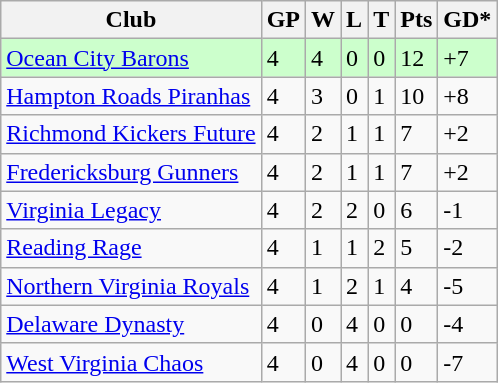<table class="wikitable">
<tr>
<th>Club</th>
<th>GP</th>
<th>W</th>
<th>L</th>
<th>T</th>
<th>Pts</th>
<th>GD*</th>
</tr>
<tr bgcolor=#ccffcc>
<td><a href='#'>Ocean City Barons</a></td>
<td>4</td>
<td>4</td>
<td>0</td>
<td>0</td>
<td>12</td>
<td>+7</td>
</tr>
<tr>
<td><a href='#'>Hampton Roads Piranhas</a></td>
<td>4</td>
<td>3</td>
<td>0</td>
<td>1</td>
<td>10</td>
<td>+8</td>
</tr>
<tr>
<td><a href='#'>Richmond Kickers Future</a></td>
<td>4</td>
<td>2</td>
<td>1</td>
<td>1</td>
<td>7</td>
<td>+2</td>
</tr>
<tr>
<td><a href='#'>Fredericksburg Gunners</a></td>
<td>4</td>
<td>2</td>
<td>1</td>
<td>1</td>
<td>7</td>
<td>+2</td>
</tr>
<tr>
<td><a href='#'>Virginia Legacy</a></td>
<td>4</td>
<td>2</td>
<td>2</td>
<td>0</td>
<td>6</td>
<td>-1</td>
</tr>
<tr>
<td><a href='#'>Reading Rage</a></td>
<td>4</td>
<td>1</td>
<td>1</td>
<td>2</td>
<td>5</td>
<td>-2</td>
</tr>
<tr>
<td><a href='#'>Northern Virginia Royals</a></td>
<td>4</td>
<td>1</td>
<td>2</td>
<td>1</td>
<td>4</td>
<td>-5</td>
</tr>
<tr>
<td><a href='#'>Delaware Dynasty</a></td>
<td>4</td>
<td>0</td>
<td>4</td>
<td>0</td>
<td>0</td>
<td>-4</td>
</tr>
<tr>
<td><a href='#'>West Virginia Chaos</a></td>
<td>4</td>
<td>0</td>
<td>4</td>
<td>0</td>
<td>0</td>
<td>-7</td>
</tr>
</table>
